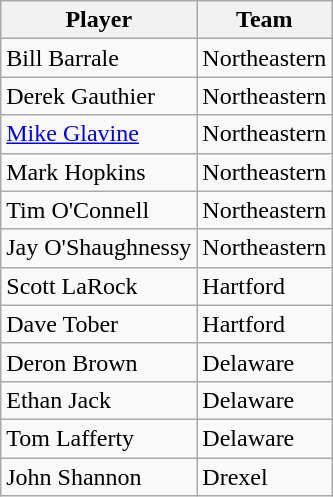<table class=wikitable>
<tr>
<th>Player</th>
<th>Team</th>
</tr>
<tr>
<td>Bill Barrale</td>
<td>Northeastern</td>
</tr>
<tr>
<td>Derek Gauthier</td>
<td>Northeastern</td>
</tr>
<tr>
<td><a href='#'>Mike Glavine</a></td>
<td>Northeastern</td>
</tr>
<tr>
<td>Mark Hopkins</td>
<td>Northeastern</td>
</tr>
<tr>
<td>Tim O'Connell</td>
<td>Northeastern</td>
</tr>
<tr>
<td>Jay O'Shaughnessy</td>
<td>Northeastern</td>
</tr>
<tr>
<td>Scott LaRock</td>
<td>Hartford</td>
</tr>
<tr>
<td>Dave Tober</td>
<td>Hartford</td>
</tr>
<tr>
<td>Deron Brown</td>
<td>Delaware</td>
</tr>
<tr>
<td>Ethan Jack</td>
<td>Delaware</td>
</tr>
<tr>
<td>Tom Lafferty</td>
<td>Delaware</td>
</tr>
<tr>
<td>John Shannon</td>
<td>Drexel</td>
</tr>
</table>
